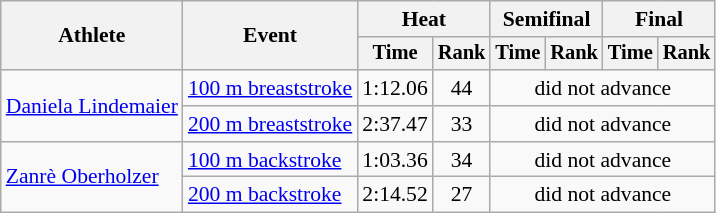<table class=wikitable style="font-size:90%">
<tr>
<th rowspan="2">Athlete</th>
<th rowspan="2">Event</th>
<th colspan="2">Heat</th>
<th colspan="2">Semifinal</th>
<th colspan="2">Final</th>
</tr>
<tr style="font-size:95%">
<th>Time</th>
<th>Rank</th>
<th>Time</th>
<th>Rank</th>
<th>Time</th>
<th>Rank</th>
</tr>
<tr align=center>
<td align=left rowspan=2><a href='#'>Daniela Lindemaier</a></td>
<td align=left><a href='#'>100 m breaststroke</a></td>
<td>1:12.06</td>
<td>44</td>
<td colspan=4>did not advance</td>
</tr>
<tr align=center>
<td align=left><a href='#'>200 m breaststroke</a></td>
<td>2:37.47</td>
<td>33</td>
<td colspan=4>did not advance</td>
</tr>
<tr align=center>
<td align=left rowspan=2><a href='#'>Zanrè Oberholzer</a></td>
<td align=left><a href='#'>100 m backstroke</a></td>
<td>1:03.36</td>
<td>34</td>
<td colspan=4>did not advance</td>
</tr>
<tr align=center>
<td align=left><a href='#'>200 m backstroke</a></td>
<td>2:14.52</td>
<td>27</td>
<td colspan=4>did not advance</td>
</tr>
</table>
